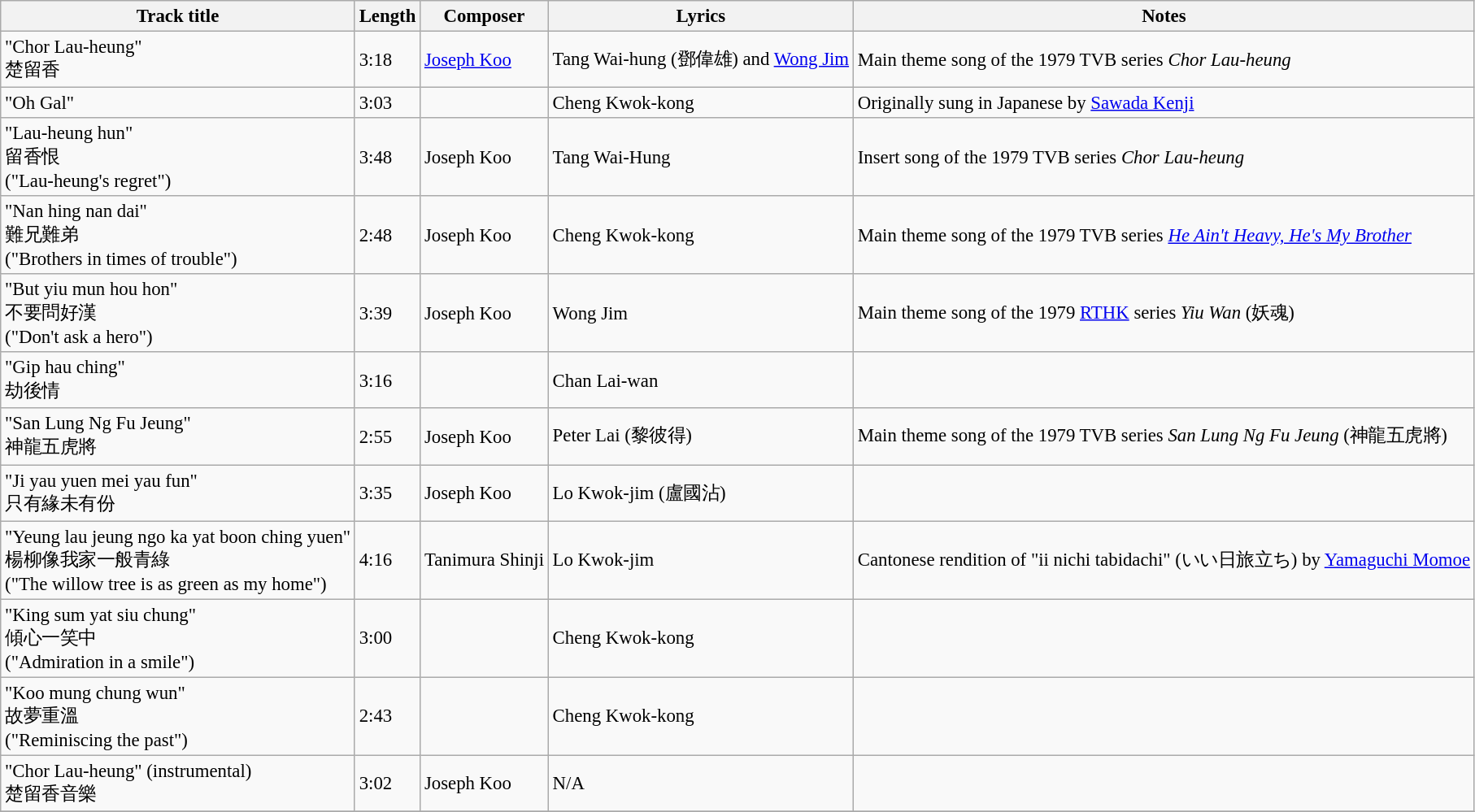<table class="wikitable" style="font-size: 95%;">
<tr>
<th>Track title</th>
<th>Length</th>
<th>Composer</th>
<th>Lyrics</th>
<th>Notes</th>
</tr>
<tr>
<td>"Chor Lau-heung"<br>楚留香</td>
<td>3:18</td>
<td><a href='#'>Joseph Koo</a></td>
<td>Tang Wai-hung (鄧偉雄) and <a href='#'>Wong Jim</a></td>
<td>Main theme song of the 1979 TVB series <em>Chor Lau-heung</em></td>
</tr>
<tr>
<td>"Oh Gal"</td>
<td>3:03</td>
<td></td>
<td>Cheng Kwok-kong</td>
<td>Originally sung in Japanese by <a href='#'>Sawada Kenji</a></td>
</tr>
<tr>
<td>"Lau-heung hun"<br>留香恨<br>("Lau-heung's regret")</td>
<td>3:48</td>
<td>Joseph Koo</td>
<td>Tang Wai-Hung</td>
<td>Insert song of the 1979 TVB series <em>Chor Lau-heung</em></td>
</tr>
<tr>
<td>"Nan hing nan dai"<br>難兄難弟<br>("Brothers in times of trouble")</td>
<td>2:48</td>
<td>Joseph Koo</td>
<td>Cheng Kwok-kong</td>
<td>Main theme song of the 1979 TVB series <em><a href='#'>He Ain't Heavy, He's My Brother</a></em></td>
</tr>
<tr>
<td>"But yiu mun hou hon"<br>不要問好漢<br>("Don't ask a hero")</td>
<td>3:39</td>
<td>Joseph Koo</td>
<td>Wong Jim</td>
<td>Main theme song of the 1979 <a href='#'>RTHK</a> series <em>Yiu Wan</em> (妖魂)</td>
</tr>
<tr>
<td>"Gip hau ching"<br>劫後情</td>
<td>3:16</td>
<td></td>
<td>Chan Lai-wan</td>
<td></td>
</tr>
<tr>
<td>"San Lung Ng Fu Jeung"<br>神龍五虎將</td>
<td>2:55</td>
<td>Joseph Koo</td>
<td>Peter Lai (黎彼得)</td>
<td>Main theme song of the 1979 TVB series <em>San Lung Ng Fu Jeung</em> (神龍五虎將)</td>
</tr>
<tr>
<td>"Ji yau yuen mei yau fun"<br>只有緣未有份</td>
<td>3:35</td>
<td>Joseph Koo</td>
<td>Lo Kwok-jim (盧國沾)</td>
<td></td>
</tr>
<tr>
<td>"Yeung lau jeung ngo ka yat boon ching yuen"<br>楊柳像我家一般青綠<br>("The willow tree is as green as my home")</td>
<td>4:16</td>
<td>Tanimura Shinji</td>
<td>Lo Kwok-jim</td>
<td>Cantonese rendition of "ii nichi tabidachi" (いい日旅立ち) by <a href='#'>Yamaguchi Momoe</a></td>
</tr>
<tr>
<td>"King sum yat siu chung"<br>傾心一笑中<br>("Admiration in a smile")</td>
<td>3:00</td>
<td></td>
<td>Cheng Kwok-kong</td>
<td></td>
</tr>
<tr>
<td>"Koo mung chung wun"<br>故夢重溫<br>("Reminiscing the past")</td>
<td>2:43</td>
<td></td>
<td>Cheng Kwok-kong</td>
<td></td>
</tr>
<tr>
<td>"Chor Lau-heung" (instrumental)<br>楚留香音樂</td>
<td>3:02</td>
<td>Joseph Koo</td>
<td>N/A</td>
<td></td>
</tr>
<tr>
</tr>
</table>
